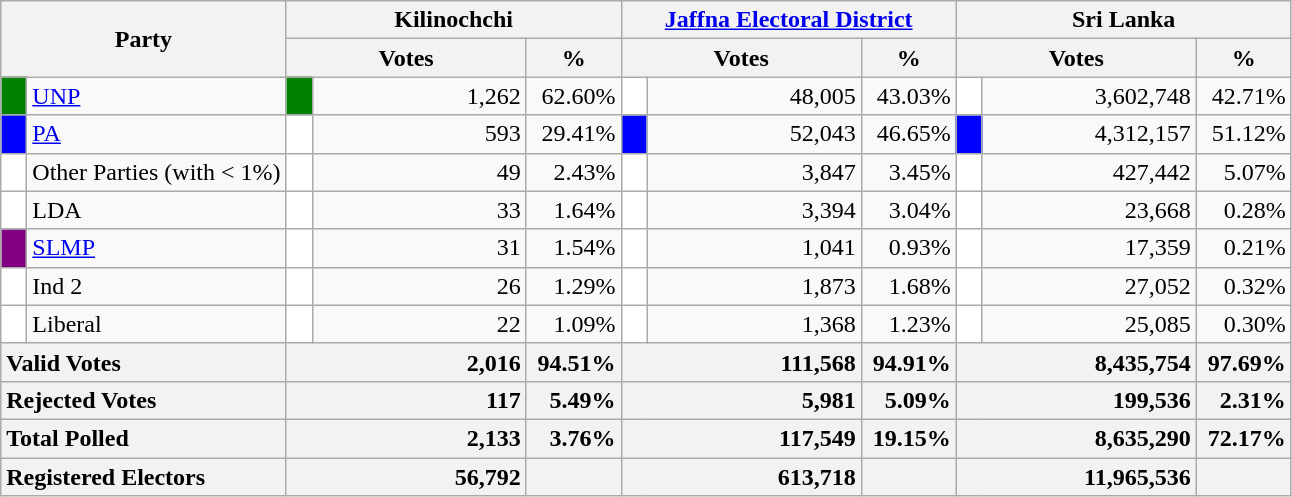<table class="wikitable">
<tr>
<th colspan="2" width="144px"rowspan="2">Party</th>
<th colspan="3" width="216px">Kilinochchi</th>
<th colspan="3" width="216px"><a href='#'>Jaffna Electoral District</a></th>
<th colspan="3" width="216px">Sri Lanka</th>
</tr>
<tr>
<th colspan="2" width="144px">Votes</th>
<th>%</th>
<th colspan="2" width="144px">Votes</th>
<th>%</th>
<th colspan="2" width="144px">Votes</th>
<th>%</th>
</tr>
<tr>
<td style="background-color:green;" width="10px"></td>
<td style="text-align:left;"><a href='#'>UNP</a></td>
<td style="background-color:green;" width="10px"></td>
<td style="text-align:right;">1,262</td>
<td style="text-align:right;">62.60%</td>
<td style="background-color:white;" width="10px"></td>
<td style="text-align:right;">48,005</td>
<td style="text-align:right;">43.03%</td>
<td style="background-color:white;" width="10px"></td>
<td style="text-align:right;">3,602,748</td>
<td style="text-align:right;">42.71%</td>
</tr>
<tr>
<td style="background-color:blue;" width="10px"></td>
<td style="text-align:left;"><a href='#'>PA</a></td>
<td style="background-color:white;" width="10px"></td>
<td style="text-align:right;">593</td>
<td style="text-align:right;">29.41%</td>
<td style="background-color:blue;" width="10px"></td>
<td style="text-align:right;">52,043</td>
<td style="text-align:right;">46.65%</td>
<td style="background-color:blue;" width="10px"></td>
<td style="text-align:right;">4,312,157</td>
<td style="text-align:right;">51.12%</td>
</tr>
<tr>
<td style="background-color:white;" width="10px"></td>
<td style="text-align:left;">Other Parties (with < 1%)</td>
<td style="background-color:white;" width="10px"></td>
<td style="text-align:right;">49</td>
<td style="text-align:right;">2.43%</td>
<td style="background-color:white;" width="10px"></td>
<td style="text-align:right;">3,847</td>
<td style="text-align:right;">3.45%</td>
<td style="background-color:white;" width="10px"></td>
<td style="text-align:right;">427,442</td>
<td style="text-align:right;">5.07%</td>
</tr>
<tr>
<td style="background-color:white;" width="10px"></td>
<td style="text-align:left;">LDA</td>
<td style="background-color:white;" width="10px"></td>
<td style="text-align:right;">33</td>
<td style="text-align:right;">1.64%</td>
<td style="background-color:white;" width="10px"></td>
<td style="text-align:right;">3,394</td>
<td style="text-align:right;">3.04%</td>
<td style="background-color:white;" width="10px"></td>
<td style="text-align:right;">23,668</td>
<td style="text-align:right;">0.28%</td>
</tr>
<tr>
<td style="background-color:purple;" width="10px"></td>
<td style="text-align:left;"><a href='#'>SLMP</a></td>
<td style="background-color:white;" width="10px"></td>
<td style="text-align:right;">31</td>
<td style="text-align:right;">1.54%</td>
<td style="background-color:white;" width="10px"></td>
<td style="text-align:right;">1,041</td>
<td style="text-align:right;">0.93%</td>
<td style="background-color:white;" width="10px"></td>
<td style="text-align:right;">17,359</td>
<td style="text-align:right;">0.21%</td>
</tr>
<tr>
<td style="background-color:white;" width="10px"></td>
<td style="text-align:left;">Ind 2</td>
<td style="background-color:white;" width="10px"></td>
<td style="text-align:right;">26</td>
<td style="text-align:right;">1.29%</td>
<td style="background-color:white;" width="10px"></td>
<td style="text-align:right;">1,873</td>
<td style="text-align:right;">1.68%</td>
<td style="background-color:white;" width="10px"></td>
<td style="text-align:right;">27,052</td>
<td style="text-align:right;">0.32%</td>
</tr>
<tr>
<td style="background-color:white;" width="10px"></td>
<td style="text-align:left;">Liberal</td>
<td style="background-color:white;" width="10px"></td>
<td style="text-align:right;">22</td>
<td style="text-align:right;">1.09%</td>
<td style="background-color:white;" width="10px"></td>
<td style="text-align:right;">1,368</td>
<td style="text-align:right;">1.23%</td>
<td style="background-color:white;" width="10px"></td>
<td style="text-align:right;">25,085</td>
<td style="text-align:right;">0.30%</td>
</tr>
<tr>
<th colspan="2" width="144px"style="text-align:left;">Valid Votes</th>
<th style="text-align:right;"colspan="2" width="144px">2,016</th>
<th style="text-align:right;">94.51%</th>
<th style="text-align:right;"colspan="2" width="144px">111,568</th>
<th style="text-align:right;">94.91%</th>
<th style="text-align:right;"colspan="2" width="144px">8,435,754</th>
<th style="text-align:right;">97.69%</th>
</tr>
<tr>
<th colspan="2" width="144px"style="text-align:left;">Rejected Votes</th>
<th style="text-align:right;"colspan="2" width="144px">117</th>
<th style="text-align:right;">5.49%</th>
<th style="text-align:right;"colspan="2" width="144px">5,981</th>
<th style="text-align:right;">5.09%</th>
<th style="text-align:right;"colspan="2" width="144px">199,536</th>
<th style="text-align:right;">2.31%</th>
</tr>
<tr>
<th colspan="2" width="144px"style="text-align:left;">Total Polled</th>
<th style="text-align:right;"colspan="2" width="144px">2,133</th>
<th style="text-align:right;">3.76%</th>
<th style="text-align:right;"colspan="2" width="144px">117,549</th>
<th style="text-align:right;">19.15%</th>
<th style="text-align:right;"colspan="2" width="144px">8,635,290</th>
<th style="text-align:right;">72.17%</th>
</tr>
<tr>
<th colspan="2" width="144px"style="text-align:left;">Registered Electors</th>
<th style="text-align:right;"colspan="2" width="144px">56,792</th>
<th></th>
<th style="text-align:right;"colspan="2" width="144px">613,718</th>
<th></th>
<th style="text-align:right;"colspan="2" width="144px">11,965,536</th>
<th></th>
</tr>
</table>
